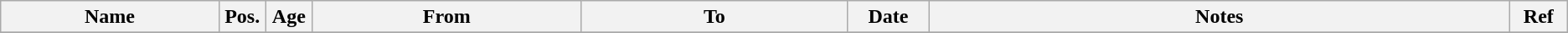<table class="wikitable collapsed">
<tr>
<th width = 180px>Name</th>
<th width = 30px>Pos.</th>
<th width = 30px>Age</th>
<th width = 225px>From</th>
<th width = 225px>To</th>
<th width = 60px>Date</th>
<th width = 500px>Notes</th>
<th width = 40px>Ref</th>
</tr>
<tr>
</tr>
</table>
